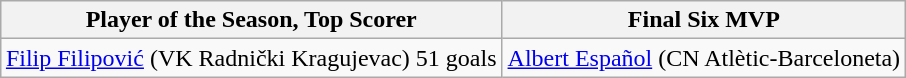<table class=wikitable style="text-align:left; margin:auto">
<tr>
<th>Player of the Season, Top Scorer</th>
<th>Final Six MVP</th>
</tr>
<tr>
<td> <a href='#'>Filip Filipović</a> (VK Radnički Kragujevac) 51 goals</td>
<td> <a href='#'>Albert Español</a> (CN Atlètic-Barceloneta)</td>
</tr>
</table>
